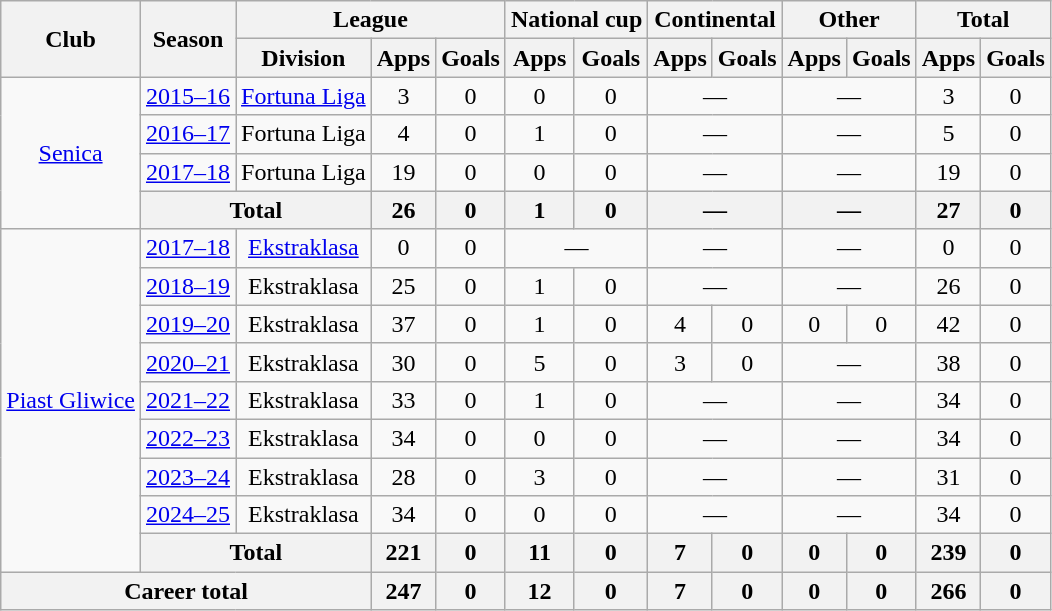<table class="wikitable" style="text-align:center">
<tr>
<th rowspan="2">Club</th>
<th rowspan="2">Season</th>
<th colspan="3">League</th>
<th colspan="2">National cup</th>
<th colspan="2">Continental</th>
<th colspan="2">Other</th>
<th colspan="2">Total</th>
</tr>
<tr>
<th>Division</th>
<th>Apps</th>
<th>Goals</th>
<th>Apps</th>
<th>Goals</th>
<th>Apps</th>
<th>Goals</th>
<th>Apps</th>
<th>Goals</th>
<th>Apps</th>
<th>Goals</th>
</tr>
<tr>
<td rowspan="4"><a href='#'>Senica</a></td>
<td><a href='#'>2015–16</a></td>
<td><a href='#'>Fortuna Liga</a></td>
<td>3</td>
<td>0</td>
<td>0</td>
<td>0</td>
<td colspan="2">—</td>
<td colspan="2">—</td>
<td>3</td>
<td>0</td>
</tr>
<tr>
<td><a href='#'>2016–17</a></td>
<td>Fortuna Liga</td>
<td>4</td>
<td>0</td>
<td>1</td>
<td>0</td>
<td colspan="2">—</td>
<td colspan="2">—</td>
<td>5</td>
<td>0</td>
</tr>
<tr>
<td><a href='#'>2017–18</a></td>
<td>Fortuna Liga</td>
<td>19</td>
<td>0</td>
<td>0</td>
<td>0</td>
<td colspan="2">—</td>
<td colspan="2">—</td>
<td>19</td>
<td>0</td>
</tr>
<tr>
<th colspan="2">Total</th>
<th>26</th>
<th>0</th>
<th>1</th>
<th>0</th>
<th colspan="2">—</th>
<th colspan="2">—</th>
<th>27</th>
<th>0</th>
</tr>
<tr>
<td rowspan="9"><a href='#'>Piast Gliwice</a></td>
<td><a href='#'>2017–18</a></td>
<td><a href='#'>Ekstraklasa</a></td>
<td>0</td>
<td>0</td>
<td colspan="2">—</td>
<td colspan="2">—</td>
<td colspan="2">—</td>
<td>0</td>
<td>0</td>
</tr>
<tr>
<td><a href='#'>2018–19</a></td>
<td>Ekstraklasa</td>
<td>25</td>
<td>0</td>
<td>1</td>
<td>0</td>
<td colspan="2">—</td>
<td colspan="2">—</td>
<td>26</td>
<td>0</td>
</tr>
<tr>
<td><a href='#'>2019–20</a></td>
<td>Ekstraklasa</td>
<td>37</td>
<td>0</td>
<td>1</td>
<td>0</td>
<td>4</td>
<td>0</td>
<td>0</td>
<td>0</td>
<td>42</td>
<td>0</td>
</tr>
<tr>
<td><a href='#'>2020–21</a></td>
<td>Ekstraklasa</td>
<td>30</td>
<td>0</td>
<td>5</td>
<td>0</td>
<td>3</td>
<td>0</td>
<td colspan="2">—</td>
<td>38</td>
<td>0</td>
</tr>
<tr>
<td><a href='#'>2021–22</a></td>
<td>Ekstraklasa</td>
<td>33</td>
<td>0</td>
<td>1</td>
<td>0</td>
<td colspan="2">—</td>
<td colspan="2">—</td>
<td>34</td>
<td>0</td>
</tr>
<tr>
<td><a href='#'>2022–23</a></td>
<td>Ekstraklasa</td>
<td>34</td>
<td>0</td>
<td>0</td>
<td>0</td>
<td colspan="2">—</td>
<td colspan="2">—</td>
<td>34</td>
<td>0</td>
</tr>
<tr>
<td><a href='#'>2023–24</a></td>
<td>Ekstraklasa</td>
<td>28</td>
<td>0</td>
<td>3</td>
<td>0</td>
<td colspan="2">—</td>
<td colspan="2">—</td>
<td>31</td>
<td>0</td>
</tr>
<tr>
<td><a href='#'>2024–25</a></td>
<td>Ekstraklasa</td>
<td>34</td>
<td>0</td>
<td>0</td>
<td>0</td>
<td colspan="2">—</td>
<td colspan="2">—</td>
<td>34</td>
<td>0</td>
</tr>
<tr>
<th colspan="2">Total</th>
<th>221</th>
<th>0</th>
<th>11</th>
<th>0</th>
<th>7</th>
<th>0</th>
<th>0</th>
<th>0</th>
<th>239</th>
<th>0</th>
</tr>
<tr>
<th colspan="3">Career total</th>
<th>247</th>
<th>0</th>
<th>12</th>
<th>0</th>
<th>7</th>
<th>0</th>
<th>0</th>
<th>0</th>
<th>266</th>
<th>0</th>
</tr>
</table>
